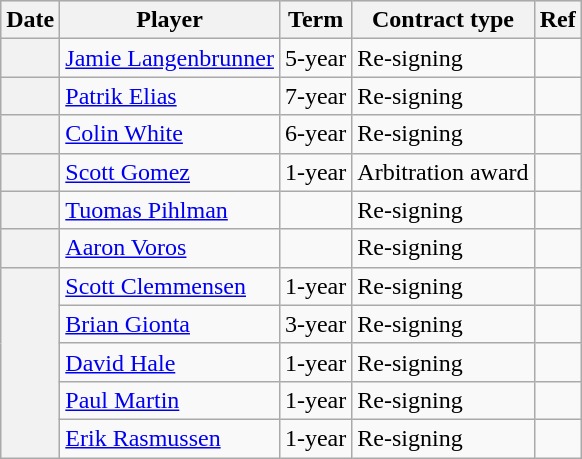<table class="wikitable plainrowheaders">
<tr style="background:#ddd; text-align:center;">
<th>Date</th>
<th>Player</th>
<th>Term</th>
<th>Contract type</th>
<th>Ref</th>
</tr>
<tr>
<th scope="row"></th>
<td><a href='#'>Jamie Langenbrunner</a></td>
<td>5-year</td>
<td>Re-signing</td>
<td></td>
</tr>
<tr>
<th scope="row"></th>
<td><a href='#'>Patrik Elias</a></td>
<td>7-year</td>
<td>Re-signing</td>
<td></td>
</tr>
<tr>
<th scope="row"></th>
<td><a href='#'>Colin White</a></td>
<td>6-year</td>
<td>Re-signing</td>
<td></td>
</tr>
<tr>
<th scope="row"></th>
<td><a href='#'>Scott Gomez</a></td>
<td>1-year</td>
<td>Arbitration award</td>
<td></td>
</tr>
<tr>
<th scope="row"></th>
<td><a href='#'>Tuomas Pihlman</a></td>
<td></td>
<td>Re-signing</td>
<td></td>
</tr>
<tr>
<th scope="row"></th>
<td><a href='#'>Aaron Voros</a></td>
<td></td>
<td>Re-signing</td>
<td></td>
</tr>
<tr>
<th scope="row" rowspan=5></th>
<td><a href='#'>Scott Clemmensen</a></td>
<td>1-year</td>
<td>Re-signing</td>
<td></td>
</tr>
<tr>
<td><a href='#'>Brian Gionta</a></td>
<td>3-year</td>
<td>Re-signing</td>
<td></td>
</tr>
<tr>
<td><a href='#'>David Hale</a></td>
<td>1-year</td>
<td>Re-signing</td>
<td></td>
</tr>
<tr>
<td><a href='#'>Paul Martin</a></td>
<td>1-year</td>
<td>Re-signing</td>
<td></td>
</tr>
<tr>
<td><a href='#'>Erik Rasmussen</a></td>
<td>1-year</td>
<td>Re-signing</td>
<td></td>
</tr>
</table>
